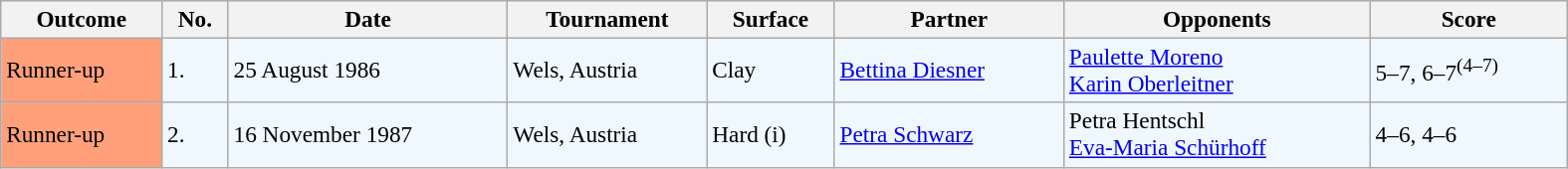<table class="wikitable" style="font-size:97%;" width="1050">
<tr>
<th>Outcome</th>
<th>No.</th>
<th>Date</th>
<th>Tournament</th>
<th>Surface</th>
<th>Partner</th>
<th>Opponents</th>
<th>Score</th>
</tr>
<tr style="background:#f0f8ff;">
<td style="background:#ffa07a;">Runner-up</td>
<td>1.</td>
<td>25 August 1986</td>
<td>Wels, Austria</td>
<td>Clay</td>
<td> <a href='#'>Bettina Diesner</a></td>
<td> <a href='#'>Paulette Moreno</a> <br>  <a href='#'>Karin Oberleitner</a></td>
<td>5–7, 6–7<sup>(4–7)</sup></td>
</tr>
<tr style="background:#f0f8ff;">
<td style="background:#ffa07a;">Runner-up</td>
<td>2.</td>
<td>16 November 1987</td>
<td>Wels, Austria</td>
<td>Hard (i)</td>
<td> <a href='#'>Petra Schwarz</a></td>
<td> Petra Hentschl <br>  <a href='#'>Eva-Maria Schürhoff</a></td>
<td>4–6, 4–6</td>
</tr>
</table>
